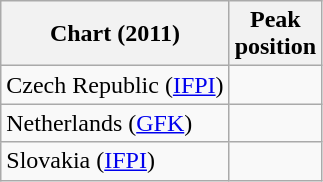<table class="wikitable plainrowheaders sortable">
<tr>
<th>Chart (2011)</th>
<th>Peak<br>position</th>
</tr>
<tr>
<td>Czech Republic (<a href='#'>IFPI</a>)</td>
<td></td>
</tr>
<tr>
<td>Netherlands (<a href='#'>GFK</a>)</td>
<td></td>
</tr>
<tr>
<td>Slovakia (<a href='#'>IFPI</a>)</td>
<td></td>
</tr>
</table>
